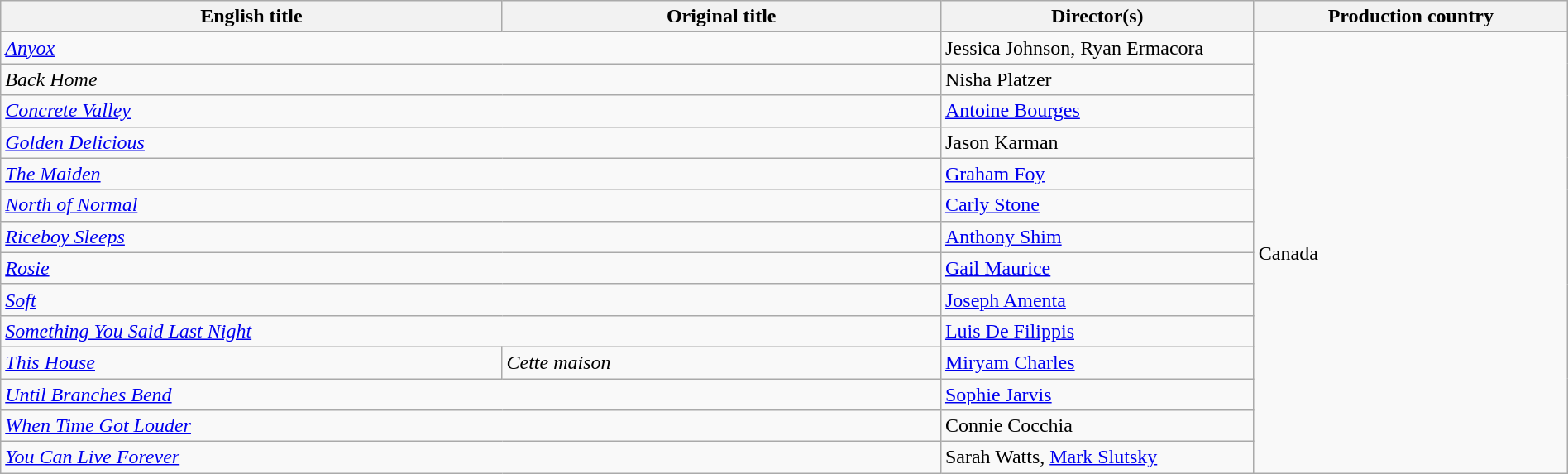<table class="sortable wikitable" width="100%" cellpadding="5">
<tr>
<th scope="col" width="32%">English title</th>
<th scope="col" width="28%">Original title</th>
<th scope="col" width="20%">Director(s)</th>
<th scope="col" width="20%">Production country</th>
</tr>
<tr>
<td colspan=2><em><a href='#'>Anyox</a></em></td>
<td>Jessica Johnson, Ryan Ermacora</td>
<td rowspan=14>Canada</td>
</tr>
<tr>
<td colspan=2><em>Back Home</em></td>
<td>Nisha Platzer</td>
</tr>
<tr>
<td colspan=2><em><a href='#'>Concrete Valley</a></em></td>
<td><a href='#'>Antoine Bourges</a></td>
</tr>
<tr>
<td colspan=2><em><a href='#'>Golden Delicious</a></em></td>
<td>Jason Karman</td>
</tr>
<tr>
<td colspan=2><em><a href='#'>The Maiden</a></em></td>
<td><a href='#'>Graham Foy</a></td>
</tr>
<tr>
<td colspan=2><em><a href='#'>North of Normal</a></em></td>
<td><a href='#'>Carly Stone</a></td>
</tr>
<tr>
<td colspan=2><em><a href='#'>Riceboy Sleeps</a></em></td>
<td><a href='#'>Anthony Shim</a></td>
</tr>
<tr>
<td colspan=2><em><a href='#'>Rosie</a></em></td>
<td><a href='#'>Gail Maurice</a></td>
</tr>
<tr>
<td colspan=2><em><a href='#'>Soft</a></em></td>
<td><a href='#'>Joseph Amenta</a></td>
</tr>
<tr>
<td colspan=2><em><a href='#'>Something You Said Last Night</a></em></td>
<td><a href='#'>Luis De Filippis</a></td>
</tr>
<tr>
<td><em><a href='#'>This House</a></em></td>
<td><em>Cette maison</em></td>
<td><a href='#'>Miryam Charles</a></td>
</tr>
<tr>
<td colspan=2><em><a href='#'>Until Branches Bend</a></em></td>
<td><a href='#'>Sophie Jarvis</a></td>
</tr>
<tr>
<td colspan=2><em><a href='#'>When Time Got Louder</a></em></td>
<td>Connie Cocchia</td>
</tr>
<tr>
<td colspan=2><em><a href='#'>You Can Live Forever</a></em></td>
<td>Sarah Watts, <a href='#'>Mark Slutsky</a></td>
</tr>
</table>
